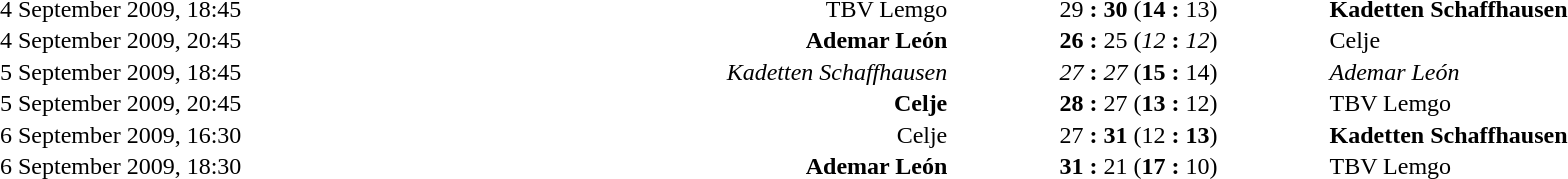<table width=100% cellspacing=1!>
<tr>
<th></th>
<th width=20%></th>
<th></th>
</tr>
<tr style=font-size:100%>
<td>4 September 2009, 18:45</td>
<td align=right>TBV Lemgo </td>
<td align=center>29 <strong>:</strong> <strong>30</strong> (<strong>14</strong> <strong>:</strong> 13)</td>
<td> <strong>Kadetten Schaffhausen</strong></td>
</tr>
<tr style=font-size:100%>
<td>4 September 2009, 20:45</td>
<td align=right><strong>Ademar León</strong> </td>
<td align=center><strong>26</strong> <strong>:</strong> 25 (<em>12</em> <strong>:</strong> <em>12</em>)</td>
<td> Celje</td>
</tr>
<tr style=font-size:100%>
<td>5 September 2009, 18:45</td>
<td align=right><em>Kadetten Schaffhausen</em> </td>
<td align=center><em>27</em> <strong>:</strong> <em>27</em> (<strong>15</strong> <strong>:</strong> 14)</td>
<td> <em>Ademar León</em></td>
</tr>
<tr style=font-size:100%>
<td>5 September 2009, 20:45</td>
<td align=right><strong>Celje</strong> </td>
<td align=center><strong>28</strong> <strong>:</strong> 27 (<strong>13</strong> <strong>:</strong> 12)</td>
<td> TBV Lemgo</td>
</tr>
<tr style=font-size:100%>
<td>6 September 2009, 16:30</td>
<td align=right>Celje </td>
<td align=center>27 <strong>:</strong> <strong>31</strong> (12 <strong>:</strong> <strong>13</strong>)</td>
<td> <strong>Kadetten Schaffhausen</strong></td>
</tr>
<tr style=font-size:100%>
<td>6 September 2009, 18:30</td>
<td align=right><strong>Ademar León</strong> </td>
<td align=center><strong>31</strong> <strong>:</strong> 21 (<strong>17</strong> <strong>:</strong> 10)</td>
<td> TBV Lemgo</td>
</tr>
</table>
